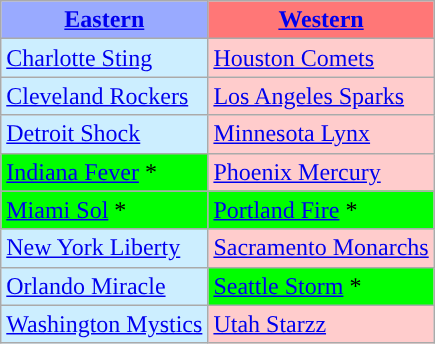<table class="wikitable">
<tr>
<th style="background-color: #9AF;"><a href='#'>Eastern</a></th>
<th style="background-color: #F77;"><a href='#'>Western</a></th>
</tr>
<tr>
<td style="background-color: #CEF;"><a href='#'>Charlotte Sting</a></td>
<td style="background-color: #FCC;"><a href='#'>Houston Comets</a></td>
</tr>
<tr>
<td style="background-color: #CEF;"><a href='#'>Cleveland Rockers</a></td>
<td style="background-color: #FCC;"><a href='#'>Los Angeles Sparks</a></td>
</tr>
<tr>
<td style="background-color: #CEF;"><a href='#'>Detroit Shock</a></td>
<td style="background-color: #FCC;"><a href='#'>Minnesota Lynx</a></td>
</tr>
<tr>
<td style="background-color: #0F0;"><a href='#'>Indiana Fever</a> *</td>
<td style="background-color: #FCC;"><a href='#'>Phoenix Mercury</a></td>
</tr>
<tr>
<td style="background-color: #0F0;"><a href='#'>Miami Sol</a> *</td>
<td style="background-color: #0F0;"><a href='#'>Portland Fire</a> *</td>
</tr>
<tr>
<td style="background-color: #CEF;"><a href='#'>New York Liberty</a></td>
<td style="background-color: #FCC;"><a href='#'>Sacramento Monarchs</a></td>
</tr>
<tr>
<td style="background-color: #CEF;"><a href='#'>Orlando Miracle</a></td>
<td style="background-color: #0F0;"><a href='#'>Seattle Storm</a> *</td>
</tr>
<tr>
<td style="background-color: #CEF;"><a href='#'>Washington Mystics</a></td>
<td style="background-color: #FCC;"><a href='#'>Utah Starzz</a></td>
</tr>
</table>
